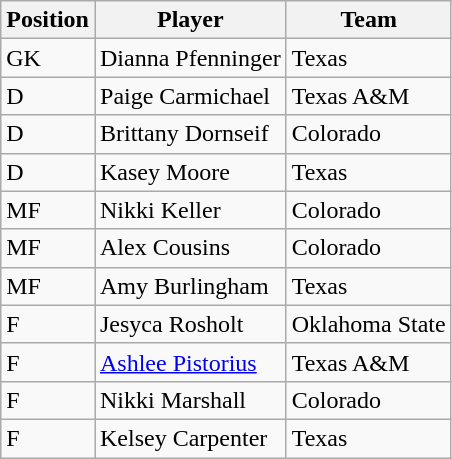<table class="wikitable">
<tr>
<th>Position</th>
<th>Player</th>
<th>Team</th>
</tr>
<tr>
<td>GK</td>
<td>Dianna Pfenninger</td>
<td>Texas</td>
</tr>
<tr>
<td>D</td>
<td>Paige Carmichael</td>
<td>Texas A&M</td>
</tr>
<tr>
<td>D</td>
<td>Brittany Dornseif</td>
<td>Colorado</td>
</tr>
<tr>
<td>D</td>
<td>Kasey Moore</td>
<td>Texas</td>
</tr>
<tr>
<td>MF</td>
<td>Nikki Keller</td>
<td>Colorado</td>
</tr>
<tr>
<td>MF</td>
<td>Alex Cousins</td>
<td>Colorado</td>
</tr>
<tr>
<td>MF</td>
<td>Amy Burlingham</td>
<td>Texas</td>
</tr>
<tr>
<td>F</td>
<td>Jesyca Rosholt</td>
<td>Oklahoma State</td>
</tr>
<tr>
<td>F</td>
<td><a href='#'>Ashlee Pistorius</a></td>
<td>Texas A&M</td>
</tr>
<tr>
<td>F</td>
<td>Nikki Marshall</td>
<td>Colorado</td>
</tr>
<tr>
<td>F</td>
<td>Kelsey Carpenter</td>
<td>Texas</td>
</tr>
</table>
